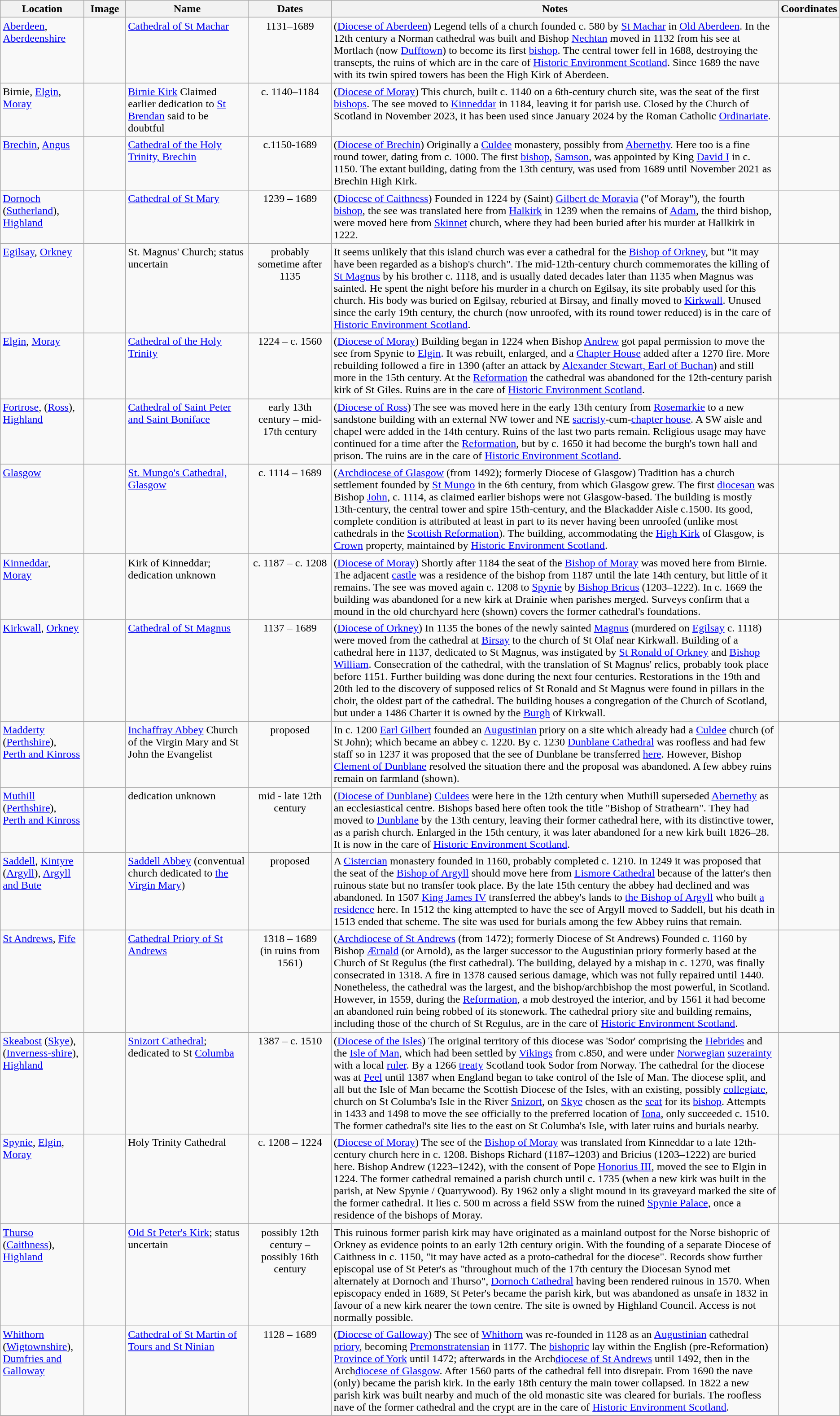<table class="wikitable">
<tr>
<th width=10%>Location</th>
<th width=5%>Image</th>
<th width=15%>Name</th>
<th width=10%>Dates</th>
<th width=55%>Notes</th>
<th width=5%>Coordinates</th>
</tr>
<tr valign=top>
<td><a href='#'>Aberdeen</a>, <a href='#'>Aberdeenshire</a></td>
<td><br></td>
<td><a href='#'>Cathedral of St Machar</a></td>
<td style="text-align:center">1131–1689</td>
<td>(<a href='#'>Diocese of Aberdeen</a>) Legend tells of a church founded c. 580 by <a href='#'>St Machar</a> in <a href='#'>Old Aberdeen</a>. In the 12th century a Norman cathedral was built and Bishop <a href='#'>Nechtan</a> moved in 1132 from his see at Mortlach (now <a href='#'>Dufftown</a>) to become its first <a href='#'>bishop</a>. The central tower fell in 1688, destroying the transepts, the ruins of which are in the care of <a href='#'>Historic Environment Scotland</a>. Since 1689 the nave with its twin spired towers has been the High Kirk of Aberdeen.</td>
<td style="font-size:smaller"></td>
</tr>
<tr valign=top>
<td>Birnie, <a href='#'>Elgin</a>, <a href='#'>Moray</a></td>
<td></td>
<td><a href='#'>Birnie Kirk</a> Claimed earlier dedication to <a href='#'>St Brendan</a> said to be doubtful</td>
<td style="text-align:center">c. 1140–1184</td>
<td>(<a href='#'>Diocese of Moray</a>) This church, built c. 1140 on a 6th-century church site, was the seat of the first <a href='#'>bishops</a>. The see moved to <a href='#'>Kinneddar</a> in 1184, leaving it for parish use. Closed by the Church of Scotland in November 2023, it has been used since January 2024 by the Roman Catholic <a href='#'>Ordinariate</a>.</td>
<td style="font-size:smaller"></td>
</tr>
<tr valign=top>
<td><a href='#'>Brechin</a>, <a href='#'>Angus</a></td>
<td></td>
<td><a href='#'>Cathedral of the Holy Trinity, Brechin</a></td>
<td style="text-align:center">c.1150-1689</td>
<td>(<a href='#'>Diocese of Brechin</a>) Originally a <a href='#'>Culdee</a> monastery, possibly from  <a href='#'>Abernethy</a>. Here too is a fine round tower, dating from c. 1000. The first <a href='#'>bishop</a>, <a href='#'>Samson</a>, was appointed by King <a href='#'>David I</a> in c. 1150.  The extant building, dating from the 13th century, was used  from 1689 until November 2021 as Brechin High Kirk.</td>
<td style="font-size:smaller"></td>
</tr>
<tr valign=top>
<td><a href='#'>Dornoch</a> (<a href='#'>Sutherland</a>), <a href='#'>Highland</a></td>
<td><br></td>
<td><a href='#'>Cathedral of St Mary</a></td>
<td style="text-align:center">1239 – 1689</td>
<td>(<a href='#'>Diocese of Caithness</a>) Founded in 1224 by (Saint) <a href='#'>Gilbert de Moravia</a> ("of Moray"), the fourth <a href='#'>bishop</a>, the see was translated here from <a href='#'>Halkirk</a> in 1239 when the remains of <a href='#'>Adam</a>, the third bishop, were moved here from <a href='#'>Skinnet</a> church, where they had been buried after his murder at Hallkirk in 1222.</td>
<td style="font-size:smaller"></td>
</tr>
<tr valign=top>
<td><a href='#'>Egilsay</a>, <a href='#'>Orkney</a></td>
<td><br></td>
<td>St. Magnus' Church; status uncertain</td>
<td style="text-align:center">probably sometime after 1135</td>
<td>It seems unlikely that this island church was ever a cathedral for the <a href='#'>Bishop of Orkney</a>, but "it may have been regarded as a bishop's church". The mid-12th-century church commemorates the killing of <a href='#'>St Magnus</a> by his brother c. 1118, and is usually dated decades later than 1135 when Magnus was sainted. He spent the night before his murder in a church on Egilsay, its site probably used for this church. His body was buried on Egilsay, reburied at Birsay, and finally moved to <a href='#'>Kirkwall</a>. Unused since the early 19th century, the church (now unroofed, with its round tower reduced) is in the care of <a href='#'>Historic Environment Scotland</a>.</td>
<td style="font-size:smaller"></td>
</tr>
<tr valign=top>
<td><a href='#'>Elgin</a>, <a href='#'>Moray</a></td>
<td>  </td>
<td><a href='#'>Cathedral of the Holy Trinity</a></td>
<td style="text-align:center">1224 – c. 1560</td>
<td>(<a href='#'>Diocese of Moray</a>) Building began in 1224 when Bishop <a href='#'>Andrew</a> got papal permission to move the see from Spynie to <a href='#'>Elgin</a>. It was rebuilt, enlarged, and a <a href='#'>Chapter House</a> added after a 1270 fire. More rebuilding followed a fire in 1390 (after an attack by <a href='#'>Alexander Stewart, Earl of Buchan</a>) and still more in the 15th century. At the <a href='#'>Reformation</a> the cathedral was abandoned for the 12th-century parish kirk of St Giles. Ruins are in the care of <a href='#'>Historic Environment Scotland</a>.</td>
<td style="font-size:smaller"></td>
</tr>
<tr valign=top>
<td><a href='#'>Fortrose</a>, (<a href='#'>Ross</a>), <a href='#'>Highland</a></td>
<td> </td>
<td><a href='#'>Cathedral of Saint Peter and Saint Boniface</a></td>
<td style="text-align:center">early 13th century – mid-17th century</td>
<td>(<a href='#'>Diocese of Ross</a>) The see was moved here in the early 13th century from <a href='#'>Rosemarkie</a> to a new sandstone building with an external NW tower and NE <a href='#'>sacristy</a>-cum-<a href='#'>chapter house</a>. A SW aisle and chapel were added in the 14th century. Ruins of the last two parts remain. Religious usage may have continued for a time after the <a href='#'>Reformation</a>, but by c. 1650 it had become the burgh's town hall and prison. The ruins are in the care of <a href='#'>Historic Environment Scotland</a>.</td>
<td style="font-size:smaller"></td>
</tr>
<tr valign=top>
<td><a href='#'>Glasgow</a></td>
<td>  </td>
<td><a href='#'>St. Mungo's Cathedral, Glasgow</a></td>
<td style="text-align:center">c. 1114 – 1689</td>
<td>(<a href='#'>Archdiocese of Glasgow</a> (from 1492); formerly Diocese of Glasgow) Tradition has a church settlement founded by <a href='#'>St Mungo</a> in the 6th century, from which Glasgow grew. The first <a href='#'>diocesan</a> was Bishop <a href='#'>John</a>, c. 1114, as claimed earlier bishops were not Glasgow-based. The building is mostly 13th-century, the central tower and spire 15th-century, and the Blackadder Aisle c.1500. Its good, complete condition is attributed at least in part to its never having been unroofed (unlike most cathedrals in the <a href='#'>Scottish Reformation</a>). The building, accommodating the <a href='#'>High Kirk</a> of Glasgow, is <a href='#'>Crown</a> property, maintained by <a href='#'>Historic Environment Scotland</a>.</td>
<td style="font-size:smaller"></td>
</tr>
<tr valign=top>
<td><a href='#'>Kinneddar</a>, <a href='#'>Moray</a></td>
<td></td>
<td>Kirk of Kinneddar; dedication unknown</td>
<td style="text-align:center">c. 1187 – c. 1208</td>
<td>(<a href='#'>Diocese of Moray</a>) Shortly after 1184 the seat of the <a href='#'>Bishop of Moray</a> was moved here from Birnie. The adjacent <a href='#'>castle</a> was a residence of the bishop from 1187 until the late 14th century, but little of it remains. The see was moved again c. 1208 to <a href='#'>Spynie</a> by <a href='#'>Bishop Bricus</a> (1203–1222). In c. 1669 the building was abandoned for a new kirk at Drainie when parishes merged. Surveys confirm that a mound in the old churchyard here (shown) covers the former cathedral's foundations.</td>
<td style="font-size:smaller"></td>
</tr>
<tr valign=top>
<td><a href='#'>Kirkwall</a>, <a href='#'>Orkney</a></td>
<td>  </td>
<td><a href='#'>Cathedral of St Magnus</a></td>
<td style="text-align:center">1137 – 1689</td>
<td>(<a href='#'>Diocese of Orkney</a>) In 1135 the bones of the newly sainted <a href='#'>Magnus</a> (murdered on <a href='#'>Egilsay</a> c. 1118) were moved from the cathedral at <a href='#'>Birsay</a> to the church of St Olaf near Kirkwall. Building of a cathedral here in 1137, dedicated to St Magnus, was instigated by <a href='#'>St Ronald of Orkney</a> and <a href='#'>Bishop</a> <a href='#'>William</a>. Consecration of the cathedral, with the translation of St Magnus' relics, probably took place before 1151. Further building was done during the next four centuries. Restorations in the 19th and 20th led to the discovery of supposed relics of St Ronald and St Magnus were found in pillars in the choir, the oldest part of the cathedral. The building houses a congregation of the Church of Scotland, but under a 1486 Charter it is owned by the <a href='#'>Burgh</a> of Kirkwall.</td>
<td style="font-size:smaller"></td>
</tr>
<tr valign=top>
<td><a href='#'>Madderty</a> (<a href='#'>Perthshire</a>), <a href='#'>Perth and Kinross</a></td>
<td><br></td>
<td><a href='#'>Inchaffray Abbey</a> Church of the Virgin Mary and St John the Evangelist</td>
<td style="text-align:center">proposed</td>
<td>In c. 1200 <a href='#'>Earl Gilbert</a> founded an <a href='#'>Augustinian</a> priory on a site which already had a <a href='#'>Culdee</a> church (of St John); which became an abbey c. 1220. By c. 1230 <a href='#'>Dunblane Cathedral</a> was roofless and had few staff so in 1237 it was proposed that the see of Dunblane be transferred <a href='#'>here</a>. However, Bishop <a href='#'>Clement of Dunblane</a> resolved the situation there and the proposal was abandoned. A few abbey ruins remain on farmland (shown).</td>
<td style="font-size:smaller"></td>
</tr>
<tr valign=top>
<td><a href='#'>Muthill</a> (<a href='#'>Perthshire</a>), <a href='#'>Perth and Kinross</a></td>
<td></td>
<td>dedication unknown</td>
<td style="text-align:center">mid - late 12th century</td>
<td>(<a href='#'>Diocese of Dunblane</a>) <a href='#'>Culdees</a> were here in the 12th century when Muthill superseded <a href='#'>Abernethy</a> as an ecclesiastical centre. Bishops based here often took the title "Bishop of Strathearn". They had moved to <a href='#'>Dunblane</a> by the 13th century, leaving their former cathedral here, with its distinctive tower, as a parish church. Enlarged in the 15th century, it was later abandoned for a new kirk built 1826–28. It is now in the care of <a href='#'>Historic Environment Scotland</a>.</td>
<td style="font-size:smaller"></td>
</tr>
<tr valign=top>
<td><a href='#'>Saddell</a>, <a href='#'>Kintyre</a> (<a href='#'>Argyll</a>), <a href='#'>Argyll and Bute</a></td>
<td><br></td>
<td><a href='#'>Saddell Abbey</a> (conventual church dedicated to <a href='#'>the Virgin Mary</a>)</td>
<td style="text-align:center">proposed</td>
<td>A <a href='#'>Cistercian</a> monastery founded in 1160, probably completed c. 1210. In 1249 it was proposed that the seat of the <a href='#'>Bishop of Argyll</a> should move here from <a href='#'>Lismore Cathedral</a> because of the latter's then ruinous state but no transfer took place. By the late 15th century the abbey had declined and was abandoned. In 1507 <a href='#'>King James IV</a> transferred the abbey's lands to <a href='#'>the Bishop of Argyll</a> who built <a href='#'>a residence</a> here. In 1512 the king attempted to have the see of Argyll moved to Saddell, but his death in 1513 ended that scheme. The site was used for burials among the few Abbey ruins that remain.</td>
<td style="font-size:smaller"></td>
</tr>
<tr valign=top>
<td><a href='#'>St Andrews</a>, <a href='#'>Fife</a></td>
<td>  </td>
<td><a href='#'>Cathedral Priory of St Andrews</a></td>
<td style="text-align:center">1318 – 1689<br> (in ruins from 1561)</td>
<td>(<a href='#'>Archdiocese of St Andrews</a> (from 1472); formerly Diocese of St Andrews) Founded c. 1160 by Bishop <a href='#'>Ærnald</a> (or Arnold), as the larger successor to the Augustinian priory formerly based at the Church of St Regulus (the first cathedral). The building, delayed by a mishap in c. 1270, was finally consecrated in 1318. A fire in 1378 caused serious damage, which was not fully repaired until 1440. Nonetheless, the cathedral was the largest, and the bishop/archbishop the most powerful, in Scotland. However, in 1559, during the <a href='#'>Reformation</a>, a mob destroyed the interior, and by 1561 it had become an abandoned ruin being robbed of its stonework. The cathedral priory site and building remains, including those of the church of St Regulus, are in the care of <a href='#'>Historic Environment Scotland</a>.</td>
<td style="font-size:small"></td>
</tr>
<tr valign=top>
<td><a href='#'>Skeabost</a> (<a href='#'>Skye</a>), (<a href='#'>Inverness-shire</a>), <a href='#'>Highland</a></td>
<td></td>
<td><a href='#'>Snizort Cathedral</a>; dedicated to St <a href='#'>Columba</a></td>
<td style="text-align:center">1387 – c. 1510</td>
<td>(<a href='#'>Diocese of the Isles</a>) The original territory of this diocese was 'Sodor' comprising the <a href='#'>Hebrides</a> and the <a href='#'>Isle of Man</a>, which had been settled by <a href='#'>Vikings</a> from c.850, and were under <a href='#'>Norwegian</a> <a href='#'>suzerainty</a> with a local <a href='#'>ruler</a>. By a 1266 <a href='#'>treaty</a> Scotland took Sodor from Norway. The cathedral for the diocese was at <a href='#'>Peel</a> until 1387 when England began to take control of the Isle of Man. The diocese split, and all but the Isle of Man became the Scottish Diocese of the Isles, with an existing, possibly <a href='#'>collegiate</a>, church on St Columba's Isle in the River <a href='#'>Snizort</a>, on <a href='#'>Skye</a> chosen as the <a href='#'>seat</a> for its <a href='#'>bishop</a>. Attempts in 1433 and 1498 to move the see officially to the preferred location of <a href='#'>Iona</a>, only succeeded c. 1510. The former cathedral's site lies to the east on St Columba's Isle, with later ruins and burials nearby.</td>
<td style="font-size:smaller"></td>
</tr>
<tr valign=top>
<td><a href='#'>Spynie</a>, <a href='#'>Elgin</a>, <a href='#'>Moray</a></td>
<td></td>
<td>Holy Trinity Cathedral</td>
<td style="text-align:center">c. 1208 – 1224</td>
<td>(<a href='#'>Diocese of Moray</a>) The see of the <a href='#'>Bishop of Moray</a> was translated from Kinneddar to a late 12th-century church here in c. 1208. Bishops Richard (1187–1203) and Bricius (1203–1222) are buried here. Bishop Andrew (1223–1242), with the consent of Pope <a href='#'>Honorius III</a>, moved the see to Elgin in 1224. The former cathedral remained a parish church until c. 1735 (when a new kirk was built in the parish, at New Spynie / Quarrywood). By 1962 only a slight mound in its graveyard marked the site of the former cathedral. It lies c. 500 m across a field SSW from the ruined <a href='#'>Spynie Palace</a>, once a residence of the bishops of Moray.</td>
<td style="font-size:smaller"></td>
</tr>
<tr valign=top>
<td><a href='#'>Thurso</a> (<a href='#'>Caithness</a>), <a href='#'>Highland</a></td>
<td><br></td>
<td><a href='#'>Old St Peter's Kirk</a>; status uncertain</td>
<td style="text-align:center">possibly 12th century – possibly 16th century</td>
<td>This ruinous former parish kirk may have originated as a mainland outpost for the Norse bishopric of Orkney as evidence points to an early 12th century origin. With the founding of a separate Diocese of Caithness in c. 1150, "it may have acted as a proto-cathedral for the diocese". Records show further episcopal use of St Peter's as "throughout much of the 17th century the Diocesan Synod met alternately at Dornoch and Thurso", <a href='#'>Dornoch Cathedral</a> having been rendered ruinous in 1570. When episcopacy ended in 1689, St Peter's became the parish kirk, but was abandoned as unsafe in 1832 in favour of a new kirk nearer the town centre. The site is owned by Highland Council. Access is not normally possible.</td>
<td style="font-size:smaller"></td>
</tr>
<tr valign=top>
<td><a href='#'>Whithorn</a> (<a href='#'>Wigtownshire</a>), <a href='#'>Dumfries and Galloway</a></td>
<td></td>
<td><a href='#'>Cathedral of St Martin of Tours and St Ninian</a></td>
<td style="text-align:center">1128 – 1689</td>
<td>(<a href='#'>Diocese of Galloway</a>) The see of <a href='#'>Whithorn</a> was re-founded in 1128 as an <a href='#'>Augustinian</a> cathedral <a href='#'>priory</a>, becoming <a href='#'>Premonstratensian</a> in 1177. The <a href='#'>bishopric</a> lay within the English (pre-Reformation) <a href='#'>Province of York</a> until 1472; afterwards in the Arch<a href='#'>diocese of St Andrews</a> until 1492, then in the Arch<a href='#'>diocese of Glasgow</a>. After 1560 parts of the cathedral fell into disrepair. From 1690 the nave (only) became the parish kirk. In the early 18th century the main tower collapsed. In 1822 a new parish kirk was built nearby and much of the old monastic site was cleared for  burials. The roofless nave of the former cathedral and the crypt are in the care of <a href='#'>Historic Environment Scotland</a>.</td>
<td style="font-size:smaller"></td>
</tr>
<tr>
</tr>
</table>
